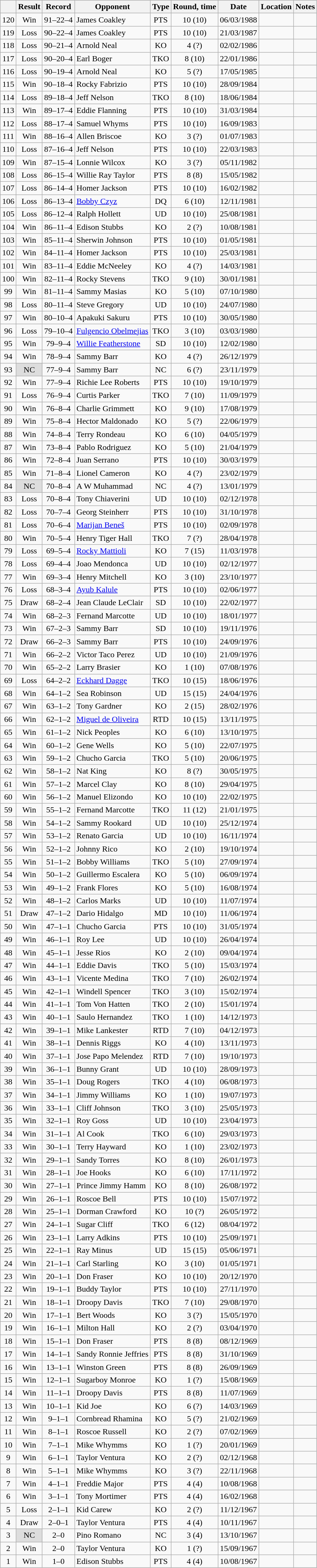<table class="wikitable" style="text-align:center">
<tr>
<th></th>
<th>Result</th>
<th>Record</th>
<th>Opponent</th>
<th>Type</th>
<th>Round, time</th>
<th>Date</th>
<th>Location</th>
<th>Notes</th>
</tr>
<tr>
<td>120</td>
<td>Win</td>
<td>91–22–4 </td>
<td align=left>James Coakley</td>
<td>PTS</td>
<td>10 (10)</td>
<td>06/03/1988</td>
<td align=left></td>
<td align=left></td>
</tr>
<tr>
<td>119</td>
<td>Loss</td>
<td>90–22–4 </td>
<td align=left>James Coakley</td>
<td>PTS</td>
<td>10 (10)</td>
<td>21/03/1987</td>
<td align=left></td>
<td align=left></td>
</tr>
<tr>
<td>118</td>
<td>Loss</td>
<td>90–21–4 </td>
<td align=left>Arnold Neal</td>
<td>KO</td>
<td>4 (?)</td>
<td>02/02/1986</td>
<td align=left></td>
<td align=left></td>
</tr>
<tr>
<td>117</td>
<td>Loss</td>
<td>90–20–4 </td>
<td align=left>Earl Boger</td>
<td>TKO</td>
<td>8 (10)</td>
<td>22/01/1986</td>
<td align=left></td>
<td align=left></td>
</tr>
<tr>
<td>116</td>
<td>Loss</td>
<td>90–19–4 </td>
<td align=left>Arnold Neal</td>
<td>KO</td>
<td>5 (?)</td>
<td>17/05/1985</td>
<td align=left></td>
<td align=left></td>
</tr>
<tr>
<td>115</td>
<td>Win</td>
<td>90–18–4 </td>
<td align=left>Rocky Fabrizio</td>
<td>PTS</td>
<td>10 (10)</td>
<td>28/09/1984</td>
<td align=left></td>
<td align=left></td>
</tr>
<tr>
<td>114</td>
<td>Loss</td>
<td>89–18–4 </td>
<td align=left>Jeff Nelson</td>
<td>TKO</td>
<td>8 (10)</td>
<td>18/06/1984</td>
<td align=left></td>
<td align=left></td>
</tr>
<tr>
<td>113</td>
<td>Win</td>
<td>89–17–4 </td>
<td align=left>Eddie Flanning</td>
<td>PTS</td>
<td>10 (10)</td>
<td>31/03/1984</td>
<td align=left></td>
<td align=left></td>
</tr>
<tr>
<td>112</td>
<td>Loss</td>
<td>88–17–4 </td>
<td align=left>Samuel Whyms</td>
<td>PTS</td>
<td>10 (10)</td>
<td>16/09/1983</td>
<td align=left></td>
<td align=left></td>
</tr>
<tr>
<td>111</td>
<td>Win</td>
<td>88–16–4 </td>
<td align=left>Allen Briscoe</td>
<td>KO</td>
<td>3 (?)</td>
<td>01/07/1983</td>
<td align=left></td>
<td align=left></td>
</tr>
<tr>
<td>110</td>
<td>Loss</td>
<td>87–16–4 </td>
<td align=left>Jeff Nelson</td>
<td>PTS</td>
<td>10 (10)</td>
<td>22/03/1983</td>
<td align=left></td>
<td align=left></td>
</tr>
<tr>
<td>109</td>
<td>Win</td>
<td>87–15–4 </td>
<td align=left>Lonnie Wilcox</td>
<td>KO</td>
<td>3 (?)</td>
<td>05/11/1982</td>
<td align=left></td>
<td align=left></td>
</tr>
<tr>
<td>108</td>
<td>Loss</td>
<td>86–15–4 </td>
<td align=left>Willie Ray Taylor</td>
<td>PTS</td>
<td>8 (8)</td>
<td>15/05/1982</td>
<td align=left></td>
<td align=left></td>
</tr>
<tr>
<td>107</td>
<td>Loss</td>
<td>86–14–4 </td>
<td align=left>Homer Jackson</td>
<td>PTS</td>
<td>10 (10)</td>
<td>16/02/1982</td>
<td align=left></td>
<td align=left></td>
</tr>
<tr>
<td>106</td>
<td>Loss</td>
<td>86–13–4 </td>
<td align=left><a href='#'>Bobby Czyz</a></td>
<td>DQ</td>
<td>6 (10)</td>
<td>12/11/1981</td>
<td align=left></td>
<td align=left></td>
</tr>
<tr>
<td>105</td>
<td>Loss</td>
<td>86–12–4 </td>
<td align=left>Ralph Hollett</td>
<td>UD</td>
<td>10 (10)</td>
<td>25/08/1981</td>
<td align=left></td>
<td align=left></td>
</tr>
<tr>
<td>104</td>
<td>Win</td>
<td>86–11–4 </td>
<td align=left>Edison Stubbs</td>
<td>KO</td>
<td>2 (?)</td>
<td>10/08/1981</td>
<td align=left></td>
<td align=left></td>
</tr>
<tr>
<td>103</td>
<td>Win</td>
<td>85–11–4 </td>
<td align=left>Sherwin Johnson</td>
<td>PTS</td>
<td>10 (10)</td>
<td>01/05/1981</td>
<td align=left></td>
<td align=left></td>
</tr>
<tr>
<td>102</td>
<td>Win</td>
<td>84–11–4 </td>
<td align=left>Homer Jackson</td>
<td>PTS</td>
<td>10 (10)</td>
<td>25/03/1981</td>
<td align=left></td>
<td align=left></td>
</tr>
<tr>
<td>101</td>
<td>Win</td>
<td>83–11–4 </td>
<td align=left>Eddie McNeeley</td>
<td>KO</td>
<td>4 (?)</td>
<td>14/03/1981</td>
<td align=left></td>
<td align=left></td>
</tr>
<tr>
<td>100</td>
<td>Win</td>
<td>82–11–4 </td>
<td align=left>Rocky Stevens</td>
<td>TKO</td>
<td>9 (10)</td>
<td>30/01/1981</td>
<td align=left></td>
<td align=left></td>
</tr>
<tr>
<td>99</td>
<td>Win</td>
<td>81–11–4 </td>
<td align=left>Sammy Masias</td>
<td>KO</td>
<td>5 (10)</td>
<td>07/10/1980</td>
<td align=left></td>
<td align=left></td>
</tr>
<tr>
<td>98</td>
<td>Loss</td>
<td>80–11–4 </td>
<td align=left>Steve Gregory</td>
<td>UD</td>
<td>10 (10)</td>
<td>24/07/1980</td>
<td align=left></td>
<td align=left></td>
</tr>
<tr>
<td>97</td>
<td>Win</td>
<td>80–10–4 </td>
<td align=left>Apakuki Sakuru</td>
<td>PTS</td>
<td>10 (10)</td>
<td>30/05/1980</td>
<td align=left></td>
<td align=left></td>
</tr>
<tr>
<td>96</td>
<td>Loss</td>
<td>79–10–4 </td>
<td align=left><a href='#'>Fulgencio Obelmejias</a></td>
<td>TKO</td>
<td>3 (10)</td>
<td>03/03/1980</td>
<td align=left></td>
<td align=left></td>
</tr>
<tr>
<td>95</td>
<td>Win</td>
<td>79–9–4 </td>
<td align=left><a href='#'>Willie Featherstone</a></td>
<td>SD</td>
<td>10 (10)</td>
<td>12/02/1980</td>
<td align=left></td>
<td align=left></td>
</tr>
<tr>
<td>94</td>
<td>Win</td>
<td>78–9–4 </td>
<td align=left>Sammy Barr</td>
<td>KO</td>
<td>4 (?)</td>
<td>26/12/1979</td>
<td align=left></td>
<td align=left></td>
</tr>
<tr>
<td>93</td>
<td style="background:#DDD">NC</td>
<td>77–9–4 </td>
<td align=left>Sammy Barr</td>
<td>NC</td>
<td>6 (?)</td>
<td>23/11/1979</td>
<td align=left></td>
<td align=left></td>
</tr>
<tr>
<td>92</td>
<td>Win</td>
<td>77–9–4 </td>
<td align=left>Richie Lee Roberts</td>
<td>PTS</td>
<td>10 (10)</td>
<td>19/10/1979</td>
<td align=left></td>
<td align=left></td>
</tr>
<tr>
<td>91</td>
<td>Loss</td>
<td>76–9–4 </td>
<td align=left>Curtis Parker</td>
<td>TKO</td>
<td>7 (10)</td>
<td>11/09/1979</td>
<td align=left></td>
<td align=left></td>
</tr>
<tr>
<td>90</td>
<td>Win</td>
<td>76–8–4 </td>
<td align=left>Charlie Grimmett</td>
<td>KO</td>
<td>9 (10)</td>
<td>17/08/1979</td>
<td align=left></td>
<td align=left></td>
</tr>
<tr>
<td>89</td>
<td>Win</td>
<td>75–8–4 </td>
<td align=left>Hector Maldonado</td>
<td>KO</td>
<td>5 (?)</td>
<td>22/06/1979</td>
<td align=left></td>
<td align=left></td>
</tr>
<tr>
<td>88</td>
<td>Win</td>
<td>74–8–4 </td>
<td align=left>Terry Rondeau</td>
<td>KO</td>
<td>6 (10)</td>
<td>04/05/1979</td>
<td align=left></td>
<td align=left></td>
</tr>
<tr>
<td>87</td>
<td>Win</td>
<td>73–8–4 </td>
<td align=left>Pablo Rodriguez</td>
<td>KO</td>
<td>5 (10)</td>
<td>21/04/1979</td>
<td align=left></td>
<td align=left></td>
</tr>
<tr>
<td>86</td>
<td>Win</td>
<td>72–8–4 </td>
<td align=left>Juan Serrano</td>
<td>PTS</td>
<td>10 (10)</td>
<td>30/03/1979</td>
<td align=left></td>
<td align=left></td>
</tr>
<tr>
<td>85</td>
<td>Win</td>
<td>71–8–4 </td>
<td align=left>Lionel Cameron</td>
<td>KO</td>
<td>4 (?)</td>
<td>23/02/1979</td>
<td align=left></td>
<td align=left></td>
</tr>
<tr>
<td>84</td>
<td style="background:#DDD">NC</td>
<td>70–8–4 </td>
<td align=left>A W Muhammad</td>
<td>NC</td>
<td>4 (?)</td>
<td>13/01/1979</td>
<td align=left></td>
<td align=left></td>
</tr>
<tr>
<td>83</td>
<td>Loss</td>
<td>70–8–4 </td>
<td align=left>Tony Chiaverini</td>
<td>UD</td>
<td>10 (10)</td>
<td>02/12/1978</td>
<td align=left></td>
<td align=left></td>
</tr>
<tr>
<td>82</td>
<td>Loss</td>
<td>70–7–4 </td>
<td align=left>Georg Steinherr</td>
<td>PTS</td>
<td>10 (10)</td>
<td>31/10/1978</td>
<td align=left></td>
<td align=left></td>
</tr>
<tr>
<td>81</td>
<td>Loss</td>
<td>70–6–4 </td>
<td align=left><a href='#'>Marijan Beneš</a></td>
<td>PTS</td>
<td>10 (10)</td>
<td>02/09/1978</td>
<td align=left></td>
<td align=left></td>
</tr>
<tr>
<td>80</td>
<td>Win</td>
<td>70–5–4 </td>
<td align=left>Henry Tiger Hall</td>
<td>TKO</td>
<td>7 (?)</td>
<td>28/04/1978</td>
<td align=left></td>
<td align=left></td>
</tr>
<tr>
<td>79</td>
<td>Loss</td>
<td>69–5–4 </td>
<td align=left><a href='#'>Rocky Mattioli</a></td>
<td>KO</td>
<td>7 (15)</td>
<td>11/03/1978</td>
<td align=left></td>
<td align=left></td>
</tr>
<tr>
<td>78</td>
<td>Loss</td>
<td>69–4–4 </td>
<td align=left>Joao Mendonca</td>
<td>UD</td>
<td>10 (10)</td>
<td>02/12/1977</td>
<td align=left></td>
<td align=left></td>
</tr>
<tr>
<td>77</td>
<td>Win</td>
<td>69–3–4 </td>
<td align=left>Henry Mitchell</td>
<td>KO</td>
<td>3 (10)</td>
<td>23/10/1977</td>
<td align=left></td>
<td align=left></td>
</tr>
<tr>
<td>76</td>
<td>Loss</td>
<td>68–3–4 </td>
<td align=left><a href='#'>Ayub Kalule</a></td>
<td>PTS</td>
<td>10 (10)</td>
<td>02/06/1977</td>
<td align=left></td>
<td align=left></td>
</tr>
<tr>
<td>75</td>
<td>Draw</td>
<td>68–2–4 </td>
<td align=left>Jean Claude LeClair</td>
<td>SD</td>
<td>10 (10)</td>
<td>22/02/1977</td>
<td align=left></td>
<td align=left></td>
</tr>
<tr>
<td>74</td>
<td>Win</td>
<td>68–2–3 </td>
<td align=left>Fernand Marcotte</td>
<td>UD</td>
<td>10 (10)</td>
<td>18/01/1977</td>
<td align=left></td>
<td align=left></td>
</tr>
<tr>
<td>73</td>
<td>Win</td>
<td>67–2–3 </td>
<td align=left>Sammy Barr</td>
<td>SD</td>
<td>10 (10)</td>
<td>19/11/1976</td>
<td align=left></td>
<td align=left></td>
</tr>
<tr>
<td>72</td>
<td>Draw</td>
<td>66–2–3 </td>
<td align=left>Sammy Barr</td>
<td>PTS</td>
<td>10 (10)</td>
<td>24/09/1976</td>
<td align=left></td>
<td align=left></td>
</tr>
<tr>
<td>71</td>
<td>Win</td>
<td>66–2–2 </td>
<td align=left>Victor Taco Perez</td>
<td>UD</td>
<td>10 (10)</td>
<td>21/09/1976</td>
<td align=left></td>
<td align=left></td>
</tr>
<tr>
<td>70</td>
<td>Win</td>
<td>65–2–2 </td>
<td align=left>Larry Brasier</td>
<td>KO</td>
<td>1 (10)</td>
<td>07/08/1976</td>
<td align=left></td>
<td align=left></td>
</tr>
<tr>
<td>69</td>
<td>Loss</td>
<td>64–2–2 </td>
<td align=left><a href='#'>Eckhard Dagge</a></td>
<td>TKO</td>
<td>10 (15)</td>
<td>18/06/1976</td>
<td align=left></td>
<td align=left></td>
</tr>
<tr>
<td>68</td>
<td>Win</td>
<td>64–1–2 </td>
<td align=left>Sea Robinson</td>
<td>UD</td>
<td>15 (15)</td>
<td>24/04/1976</td>
<td align=left></td>
<td align=left></td>
</tr>
<tr>
<td>67</td>
<td>Win</td>
<td>63–1–2 </td>
<td align=left>Tony Gardner</td>
<td>KO</td>
<td>2 (15)</td>
<td>28/02/1976</td>
<td align=left></td>
<td align=left></td>
</tr>
<tr>
<td>66</td>
<td>Win</td>
<td>62–1–2 </td>
<td align=left><a href='#'>Miguel de Oliveira</a></td>
<td>RTD</td>
<td>10 (15)</td>
<td>13/11/1975</td>
<td align=left></td>
<td align=left></td>
</tr>
<tr>
<td>65</td>
<td>Win</td>
<td>61–1–2 </td>
<td align=left>Nick Peoples</td>
<td>KO</td>
<td>6 (10)</td>
<td>13/10/1975</td>
<td align=left></td>
<td align=left></td>
</tr>
<tr>
<td>64</td>
<td>Win</td>
<td>60–1–2 </td>
<td align=left>Gene Wells</td>
<td>KO</td>
<td>5 (10)</td>
<td>22/07/1975</td>
<td align=left></td>
<td align=left></td>
</tr>
<tr>
<td>63</td>
<td>Win</td>
<td>59–1–2 </td>
<td align=left>Chucho Garcia</td>
<td>TKO</td>
<td>5 (10)</td>
<td>20/06/1975</td>
<td align=left></td>
<td align=left></td>
</tr>
<tr>
<td>62</td>
<td>Win</td>
<td>58–1–2 </td>
<td align=left>Nat King</td>
<td>KO</td>
<td>8 (?)</td>
<td>30/05/1975</td>
<td align=left></td>
<td align=left></td>
</tr>
<tr>
<td>61</td>
<td>Win</td>
<td>57–1–2 </td>
<td align=left>Marcel Clay</td>
<td>KO</td>
<td>8 (10)</td>
<td>29/04/1975</td>
<td align=left></td>
<td align=left></td>
</tr>
<tr>
<td>60</td>
<td>Win</td>
<td>56–1–2 </td>
<td align=left>Manuel Elizondo</td>
<td>KO</td>
<td>10 (10)</td>
<td>22/02/1975</td>
<td align=left></td>
<td align=left></td>
</tr>
<tr>
<td>59</td>
<td>Win</td>
<td>55–1–2 </td>
<td align=left>Fernand Marcotte</td>
<td>TKO</td>
<td>11 (12)</td>
<td>21/01/1975</td>
<td align=left></td>
<td align=left></td>
</tr>
<tr>
<td>58</td>
<td>Win</td>
<td>54–1–2 </td>
<td align=left>Sammy Rookard</td>
<td>UD</td>
<td>10 (10)</td>
<td>25/12/1974</td>
<td align=left></td>
<td align=left></td>
</tr>
<tr>
<td>57</td>
<td>Win</td>
<td>53–1–2 </td>
<td align=left>Renato Garcia</td>
<td>UD</td>
<td>10 (10)</td>
<td>16/11/1974</td>
<td align=left></td>
<td align=left></td>
</tr>
<tr>
<td>56</td>
<td>Win</td>
<td>52–1–2 </td>
<td align=left>Johnny Rico</td>
<td>KO</td>
<td>2 (10)</td>
<td>19/10/1974</td>
<td align=left></td>
<td align=left></td>
</tr>
<tr>
<td>55</td>
<td>Win</td>
<td>51–1–2 </td>
<td align=left>Bobby Williams</td>
<td>TKO</td>
<td>5 (10)</td>
<td>27/09/1974</td>
<td align=left></td>
<td align=left></td>
</tr>
<tr>
<td>54</td>
<td>Win</td>
<td>50–1–2 </td>
<td align=left>Guillermo Escalera</td>
<td>KO</td>
<td>5 (10)</td>
<td>06/09/1974</td>
<td align=left></td>
<td align=left></td>
</tr>
<tr>
<td>53</td>
<td>Win</td>
<td>49–1–2 </td>
<td align=left>Frank Flores</td>
<td>KO</td>
<td>5 (10)</td>
<td>16/08/1974</td>
<td align=left></td>
<td align=left></td>
</tr>
<tr>
<td>52</td>
<td>Win</td>
<td>48–1–2 </td>
<td align=left>Carlos Marks</td>
<td>UD</td>
<td>10 (10)</td>
<td>11/07/1974</td>
<td align=left></td>
<td align=left></td>
</tr>
<tr>
<td>51</td>
<td>Draw</td>
<td>47–1–2 </td>
<td align=left>Dario Hidalgo</td>
<td>MD</td>
<td>10 (10)</td>
<td>11/06/1974</td>
<td align=left></td>
<td align=left></td>
</tr>
<tr>
<td>50</td>
<td>Win</td>
<td>47–1–1 </td>
<td align=left>Chucho Garcia</td>
<td>PTS</td>
<td>10 (10)</td>
<td>31/05/1974</td>
<td align=left></td>
<td align=left></td>
</tr>
<tr>
<td>49</td>
<td>Win</td>
<td>46–1–1 </td>
<td align=left>Roy Lee</td>
<td>UD</td>
<td>10 (10)</td>
<td>26/04/1974</td>
<td align=left></td>
<td align=left></td>
</tr>
<tr>
<td>48</td>
<td>Win</td>
<td>45–1–1 </td>
<td align=left>Jesse Rios</td>
<td>KO</td>
<td>2 (10)</td>
<td>09/04/1974</td>
<td align=left></td>
<td align=left></td>
</tr>
<tr>
<td>47</td>
<td>Win</td>
<td>44–1–1 </td>
<td align=left>Eddie Davis</td>
<td>TKO</td>
<td>5 (10)</td>
<td>15/03/1974</td>
<td align=left></td>
<td align=left></td>
</tr>
<tr>
<td>46</td>
<td>Win</td>
<td>43–1–1 </td>
<td align=left>Vicente Medina</td>
<td>TKO</td>
<td>7 (10)</td>
<td>26/02/1974</td>
<td align=left></td>
<td align=left></td>
</tr>
<tr>
<td>45</td>
<td>Win</td>
<td>42–1–1 </td>
<td align=left>Windell Spencer</td>
<td>TKO</td>
<td>3 (10)</td>
<td>15/02/1974</td>
<td align=left></td>
<td align=left></td>
</tr>
<tr>
<td>44</td>
<td>Win</td>
<td>41–1–1 </td>
<td align=left>Tom Von Hatten</td>
<td>TKO</td>
<td>2 (10)</td>
<td>15/01/1974</td>
<td align=left></td>
<td align=left></td>
</tr>
<tr>
<td>43</td>
<td>Win</td>
<td>40–1–1 </td>
<td align=left>Saulo Hernandez</td>
<td>TKO</td>
<td>1 (10)</td>
<td>14/12/1973</td>
<td align=left></td>
<td align=left></td>
</tr>
<tr>
<td>42</td>
<td>Win</td>
<td>39–1–1 </td>
<td align=left>Mike Lankester</td>
<td>RTD</td>
<td>7 (10)</td>
<td>04/12/1973</td>
<td align=left></td>
<td align=left></td>
</tr>
<tr>
<td>41</td>
<td>Win</td>
<td>38–1–1 </td>
<td align=left>Dennis Riggs</td>
<td>KO</td>
<td>4 (10)</td>
<td>13/11/1973</td>
<td align=left></td>
<td align=left></td>
</tr>
<tr>
<td>40</td>
<td>Win</td>
<td>37–1–1 </td>
<td align=left>Jose Papo Melendez</td>
<td>RTD</td>
<td>7 (10)</td>
<td>19/10/1973</td>
<td align=left></td>
<td align=left></td>
</tr>
<tr>
<td>39</td>
<td>Win</td>
<td>36–1–1 </td>
<td align=left>Bunny Grant</td>
<td>UD</td>
<td>10 (10)</td>
<td>28/09/1973</td>
<td align=left></td>
<td align=left></td>
</tr>
<tr>
<td>38</td>
<td>Win</td>
<td>35–1–1 </td>
<td align=left>Doug Rogers</td>
<td>TKO</td>
<td>4 (10)</td>
<td>06/08/1973</td>
<td align=left></td>
<td align=left></td>
</tr>
<tr>
<td>37</td>
<td>Win</td>
<td>34–1–1 </td>
<td align=left>Jimmy Williams</td>
<td>KO</td>
<td>1 (10)</td>
<td>19/07/1973</td>
<td align=left></td>
<td align=left></td>
</tr>
<tr>
<td>36</td>
<td>Win</td>
<td>33–1–1 </td>
<td align=left>Cliff Johnson</td>
<td>TKO</td>
<td>3 (10)</td>
<td>25/05/1973</td>
<td align=left></td>
<td align=left></td>
</tr>
<tr>
<td>35</td>
<td>Win</td>
<td>32–1–1 </td>
<td align=left>Roy Goss</td>
<td>UD</td>
<td>10 (10)</td>
<td>23/04/1973</td>
<td align=left></td>
<td align=left></td>
</tr>
<tr>
<td>34</td>
<td>Win</td>
<td>31–1–1 </td>
<td align=left>Al Cook</td>
<td>TKO</td>
<td>6 (10)</td>
<td>29/03/1973</td>
<td align=left></td>
<td align=left></td>
</tr>
<tr>
<td>33</td>
<td>Win</td>
<td>30–1–1 </td>
<td align=left>Terry Hayward</td>
<td>KO</td>
<td>1 (10)</td>
<td>23/02/1973</td>
<td align=left></td>
<td align=left></td>
</tr>
<tr>
<td>32</td>
<td>Win</td>
<td>29–1–1 </td>
<td align=left>Sandy Torres</td>
<td>KO</td>
<td>8 (10)</td>
<td>26/01/1973</td>
<td align=left></td>
<td align=left></td>
</tr>
<tr>
<td>31</td>
<td>Win</td>
<td>28–1–1 </td>
<td align=left>Joe Hooks</td>
<td>KO</td>
<td>6 (10)</td>
<td>17/11/1972</td>
<td align=left></td>
<td align=left></td>
</tr>
<tr>
<td>30</td>
<td>Win</td>
<td>27–1–1 </td>
<td align=left>Prince Jimmy Hamm</td>
<td>KO</td>
<td>8 (10)</td>
<td>26/08/1972</td>
<td align=left></td>
<td align=left></td>
</tr>
<tr>
<td>29</td>
<td>Win</td>
<td>26–1–1 </td>
<td align=left>Roscoe Bell</td>
<td>PTS</td>
<td>10 (10)</td>
<td>15/07/1972</td>
<td align=left></td>
<td align=left></td>
</tr>
<tr>
<td>28</td>
<td>Win</td>
<td>25–1–1 </td>
<td align=left>Dorman Crawford</td>
<td>KO</td>
<td>10 (?)</td>
<td>26/05/1972</td>
<td align=left></td>
<td align=left></td>
</tr>
<tr>
<td>27</td>
<td>Win</td>
<td>24–1–1 </td>
<td align=left>Sugar Cliff</td>
<td>TKO</td>
<td>6 (12)</td>
<td>08/04/1972</td>
<td align=left></td>
<td align=left></td>
</tr>
<tr>
<td>26</td>
<td>Win</td>
<td>23–1–1 </td>
<td align=left>Larry Adkins</td>
<td>PTS</td>
<td>10 (10)</td>
<td>25/09/1971</td>
<td align=left></td>
<td align=left></td>
</tr>
<tr>
<td>25</td>
<td>Win</td>
<td>22–1–1 </td>
<td align=left>Ray Minus</td>
<td>UD</td>
<td>15 (15)</td>
<td>05/06/1971</td>
<td align=left></td>
<td align=left></td>
</tr>
<tr>
<td>24</td>
<td>Win</td>
<td>21–1–1 </td>
<td align=left>Carl Starling</td>
<td>KO</td>
<td>3 (10)</td>
<td>01/05/1971</td>
<td align=left></td>
<td align=left></td>
</tr>
<tr>
<td>23</td>
<td>Win</td>
<td>20–1–1 </td>
<td align=left>Don Fraser</td>
<td>KO</td>
<td>10 (10)</td>
<td>20/12/1970</td>
<td align=left></td>
<td align=left></td>
</tr>
<tr>
<td>22</td>
<td>Win</td>
<td>19–1–1 </td>
<td align=left>Buddy Taylor</td>
<td>PTS</td>
<td>10 (10)</td>
<td>27/11/1970</td>
<td align=left></td>
<td align=left></td>
</tr>
<tr>
<td>21</td>
<td>Win</td>
<td>18–1–1 </td>
<td align=left>Droopy Davis</td>
<td>TKO</td>
<td>7 (10)</td>
<td>29/08/1970</td>
<td align=left></td>
<td align=left></td>
</tr>
<tr>
<td>20</td>
<td>Win</td>
<td>17–1–1 </td>
<td align=left>Bert Woods</td>
<td>KO</td>
<td>3 (?)</td>
<td>15/05/1970</td>
<td align=left></td>
<td align=left></td>
</tr>
<tr>
<td>19</td>
<td>Win</td>
<td>16–1–1 </td>
<td align=left>Milton Hall</td>
<td>KO</td>
<td>2 (?)</td>
<td>03/04/1970</td>
<td align=left></td>
<td align=left></td>
</tr>
<tr>
<td>18</td>
<td>Win</td>
<td>15–1–1 </td>
<td align=left>Don Fraser</td>
<td>PTS</td>
<td>8 (8)</td>
<td>08/12/1969</td>
<td align=left></td>
<td align=left></td>
</tr>
<tr>
<td>17</td>
<td>Win</td>
<td>14–1–1 </td>
<td align=left>Sandy Ronnie Jeffries</td>
<td>PTS</td>
<td>8 (8)</td>
<td>31/10/1969</td>
<td align=left></td>
<td align=left></td>
</tr>
<tr>
<td>16</td>
<td>Win</td>
<td>13–1–1 </td>
<td align=left>Winston Green</td>
<td>PTS</td>
<td>8 (8)</td>
<td>26/09/1969</td>
<td align=left></td>
<td align=left></td>
</tr>
<tr>
<td>15</td>
<td>Win</td>
<td>12–1–1 </td>
<td align=left>Sugarboy Monroe</td>
<td>KO</td>
<td>1 (?)</td>
<td>15/08/1969</td>
<td align=left></td>
<td align=left></td>
</tr>
<tr>
<td>14</td>
<td>Win</td>
<td>11–1–1 </td>
<td align=left>Droopy Davis</td>
<td>PTS</td>
<td>8 (8)</td>
<td>11/07/1969</td>
<td align=left></td>
<td align=left></td>
</tr>
<tr>
<td>13</td>
<td>Win</td>
<td>10–1–1 </td>
<td align=left>Kid Joe</td>
<td>KO</td>
<td>6 (?)</td>
<td>14/03/1969</td>
<td align=left></td>
<td align=left></td>
</tr>
<tr>
<td>12</td>
<td>Win</td>
<td>9–1–1 </td>
<td align=left>Cornbread Rhamina</td>
<td>KO</td>
<td>5 (?)</td>
<td>21/02/1969</td>
<td align=left></td>
<td align=left></td>
</tr>
<tr>
<td>11</td>
<td>Win</td>
<td>8–1–1 </td>
<td align=left>Roscoe Russell</td>
<td>KO</td>
<td>2 (?)</td>
<td>07/02/1969</td>
<td align=left></td>
<td align=left></td>
</tr>
<tr>
<td>10</td>
<td>Win</td>
<td>7–1–1 </td>
<td align=left>Mike Whymms</td>
<td>KO</td>
<td>1 (?)</td>
<td>20/01/1969</td>
<td align=left></td>
<td align=left></td>
</tr>
<tr>
<td>9</td>
<td>Win</td>
<td>6–1–1 </td>
<td align=left>Taylor Ventura</td>
<td>KO</td>
<td>2 (?)</td>
<td>02/12/1968</td>
<td align=left></td>
<td align=left></td>
</tr>
<tr>
<td>8</td>
<td>Win</td>
<td>5–1–1 </td>
<td align=left>Mike Whymms</td>
<td>KO</td>
<td>3 (?)</td>
<td>22/11/1968</td>
<td align=left></td>
<td align=left></td>
</tr>
<tr>
<td>7</td>
<td>Win</td>
<td>4–1–1 </td>
<td align=left>Freddie Major</td>
<td>PTS</td>
<td>4 (4)</td>
<td>10/08/1968</td>
<td align=left></td>
<td align=left></td>
</tr>
<tr>
<td>6</td>
<td>Win</td>
<td>3–1–1 </td>
<td align=left>Tony Mortimer</td>
<td>PTS</td>
<td>4 (4)</td>
<td>16/02/1968</td>
<td align=left></td>
<td align=left></td>
</tr>
<tr>
<td>5</td>
<td>Loss</td>
<td>2–1–1 </td>
<td align=left>Kid Carew</td>
<td>KO</td>
<td>2 (?)</td>
<td>11/12/1967</td>
<td align=left></td>
<td align=left></td>
</tr>
<tr>
<td>4</td>
<td>Draw</td>
<td>2–0–1 </td>
<td align=left>Taylor Ventura</td>
<td>PTS</td>
<td>4 (4)</td>
<td>10/11/1967</td>
<td align=left></td>
<td align=left></td>
</tr>
<tr>
<td>3</td>
<td style="background:#DDD">NC</td>
<td>2–0 </td>
<td align=left>Pino Romano</td>
<td>NC</td>
<td>3 (4)</td>
<td>13/10/1967</td>
<td align=left></td>
<td align=left></td>
</tr>
<tr>
<td>2</td>
<td>Win</td>
<td>2–0</td>
<td align=left>Taylor Ventura</td>
<td>KO</td>
<td>1 (?)</td>
<td>15/09/1967</td>
<td align=left></td>
<td align=left></td>
</tr>
<tr>
<td>1</td>
<td>Win</td>
<td>1–0</td>
<td align=left>Edison Stubbs</td>
<td>PTS</td>
<td>4 (4)</td>
<td>10/08/1967</td>
<td align=left></td>
<td align=left></td>
</tr>
</table>
